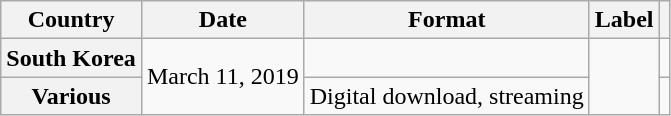<table class="wikitable plainrowheaders">
<tr>
<th>Country</th>
<th>Date</th>
<th>Format</th>
<th>Label</th>
<th></th>
</tr>
<tr>
<th scope="row">South Korea</th>
<td rowspan="2">March 11, 2019</td>
<td></td>
<td rowspan="2"></td>
<td></td>
</tr>
<tr>
<th scope="row">Various</th>
<td>Digital download, streaming</td>
<td></td>
</tr>
</table>
